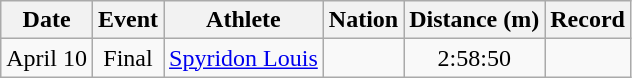<table class="wikitable sortable" style="text-align:center" style=text-align:center>
<tr>
<th>Date</th>
<th>Event</th>
<th>Athlete</th>
<th>Nation</th>
<th>Distance (m)</th>
<th>Record</th>
</tr>
<tr>
<td>April 10</td>
<td>Final</td>
<td align=left><a href='#'>Spyridon Louis</a></td>
<td align=left></td>
<td>2:58:50</td>
<td></td>
</tr>
</table>
